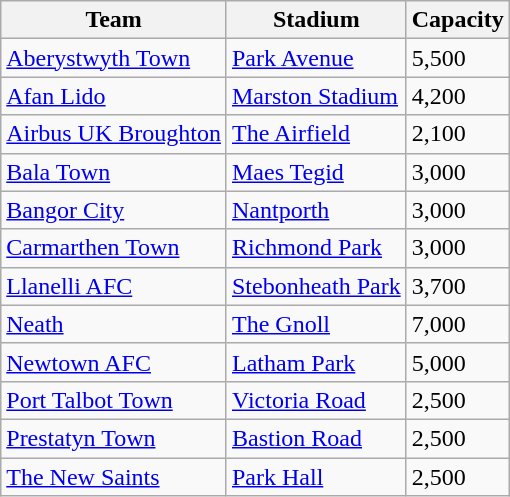<table class="wikitable sortable">
<tr>
<th>Team</th>
<th>Stadium</th>
<th>Capacity</th>
</tr>
<tr>
<td><a href='#'>Aberystwyth Town</a></td>
<td><a href='#'>Park Avenue</a></td>
<td>5,500</td>
</tr>
<tr>
<td><a href='#'>Afan Lido</a></td>
<td><a href='#'>Marston Stadium</a></td>
<td>4,200</td>
</tr>
<tr>
<td><a href='#'>Airbus UK Broughton</a></td>
<td><a href='#'>The Airfield</a></td>
<td>2,100</td>
</tr>
<tr>
<td><a href='#'>Bala Town</a></td>
<td><a href='#'>Maes Tegid</a></td>
<td>3,000</td>
</tr>
<tr>
<td><a href='#'>Bangor City</a></td>
<td><a href='#'>Nantporth</a></td>
<td>3,000</td>
</tr>
<tr>
<td><a href='#'>Carmarthen Town</a></td>
<td><a href='#'>Richmond Park</a></td>
<td>3,000</td>
</tr>
<tr>
<td><a href='#'>Llanelli AFC</a></td>
<td><a href='#'>Stebonheath Park</a></td>
<td>3,700</td>
</tr>
<tr>
<td><a href='#'>Neath</a></td>
<td><a href='#'>The Gnoll</a></td>
<td>7,000</td>
</tr>
<tr>
<td><a href='#'>Newtown AFC</a></td>
<td><a href='#'>Latham Park</a></td>
<td>5,000</td>
</tr>
<tr>
<td><a href='#'>Port Talbot Town</a></td>
<td><a href='#'>Victoria Road</a></td>
<td>2,500</td>
</tr>
<tr>
<td><a href='#'>Prestatyn Town</a></td>
<td><a href='#'>Bastion Road</a></td>
<td>2,500</td>
</tr>
<tr>
<td><a href='#'>The New Saints</a></td>
<td><a href='#'>Park Hall</a></td>
<td>2,500</td>
</tr>
</table>
